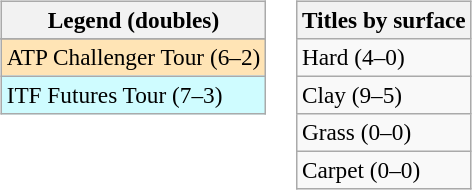<table>
<tr valign=top>
<td><br><table class=wikitable style=font-size:97%>
<tr>
<th>Legend (doubles)</th>
</tr>
<tr bgcolor=e5d1cb>
</tr>
<tr bgcolor=moccasin>
<td>ATP Challenger Tour (6–2)</td>
</tr>
<tr bgcolor=cffcff>
<td>ITF Futures Tour (7–3)</td>
</tr>
</table>
</td>
<td><br><table class=wikitable style=font-size:97%>
<tr>
<th>Titles by surface</th>
</tr>
<tr>
<td>Hard (4–0)</td>
</tr>
<tr>
<td>Clay (9–5)</td>
</tr>
<tr>
<td>Grass (0–0)</td>
</tr>
<tr>
<td>Carpet (0–0)</td>
</tr>
</table>
</td>
</tr>
</table>
